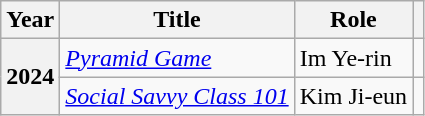<table class="wikitable plainrowheaders sortable">
<tr>
<th scope="col">Year</th>
<th scope="col">Title</th>
<th scope="col">Role</th>
<th scope="col" class="unsortable"></th>
</tr>
<tr>
<th scope="row" rowspan="2">2024</th>
<td><em><a href='#'>Pyramid Game</a></em></td>
<td>Im Ye-rin</td>
<td style="text-align:center"></td>
</tr>
<tr>
<td><em><a href='#'>Social Savvy Class 101</a></em></td>
<td>Kim Ji-eun</td>
<td style="text-align:center"></td>
</tr>
</table>
